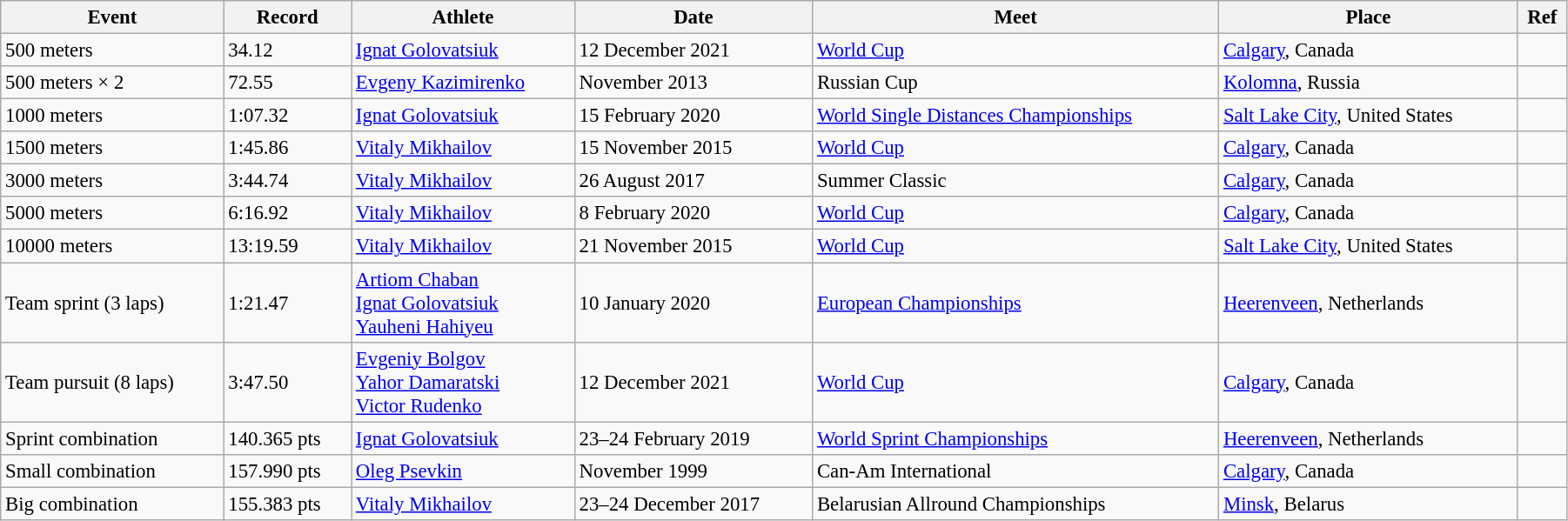<table class="wikitable" style="font-size:95%; width: 95%;">
<tr>
<th>Event</th>
<th>Record</th>
<th>Athlete</th>
<th>Date</th>
<th>Meet</th>
<th>Place</th>
<th>Ref</th>
</tr>
<tr>
<td>500 meters</td>
<td>34.12</td>
<td><a href='#'>Ignat Golovatsiuk</a></td>
<td>12 December 2021</td>
<td><a href='#'>World Cup</a></td>
<td><a href='#'>Calgary</a>, Canada</td>
<td></td>
</tr>
<tr>
<td>500 meters × 2</td>
<td>72.55</td>
<td><a href='#'>Evgeny Kazimirenko</a></td>
<td>November 2013</td>
<td>Russian Cup</td>
<td><a href='#'>Kolomna</a>, Russia</td>
<td></td>
</tr>
<tr>
<td>1000 meters</td>
<td>1:07.32</td>
<td><a href='#'>Ignat Golovatsiuk</a></td>
<td>15 February 2020</td>
<td><a href='#'>World Single Distances Championships</a></td>
<td><a href='#'>Salt Lake City</a>, United States</td>
<td></td>
</tr>
<tr>
<td>1500 meters</td>
<td>1:45.86</td>
<td><a href='#'>Vitaly Mikhailov</a></td>
<td>15 November 2015</td>
<td><a href='#'>World Cup</a></td>
<td><a href='#'>Calgary</a>, Canada</td>
<td></td>
</tr>
<tr>
<td>3000 meters</td>
<td>3:44.74</td>
<td><a href='#'>Vitaly Mikhailov</a></td>
<td>26 August 2017</td>
<td>Summer Classic</td>
<td><a href='#'>Calgary</a>, Canada</td>
<td></td>
</tr>
<tr>
<td>5000 meters</td>
<td>6:16.92</td>
<td><a href='#'>Vitaly Mikhailov</a></td>
<td>8 February 2020</td>
<td><a href='#'>World Cup</a></td>
<td><a href='#'>Calgary</a>, Canada</td>
<td></td>
</tr>
<tr>
<td>10000 meters</td>
<td>13:19.59</td>
<td><a href='#'>Vitaly Mikhailov</a></td>
<td>21 November 2015</td>
<td><a href='#'>World Cup</a></td>
<td><a href='#'>Salt Lake City</a>, United States</td>
<td></td>
</tr>
<tr>
<td>Team sprint (3 laps)</td>
<td>1:21.47</td>
<td><a href='#'>Artiom Chaban</a><br><a href='#'>Ignat Golovatsiuk</a><br><a href='#'>Yauheni Hahiyeu</a></td>
<td>10 January 2020</td>
<td><a href='#'>European Championships</a></td>
<td><a href='#'>Heerenveen</a>, Netherlands</td>
<td></td>
</tr>
<tr>
<td>Team pursuit (8 laps)</td>
<td>3:47.50</td>
<td><a href='#'>Evgeniy Bolgov</a><br><a href='#'>Yahor Damaratski</a><br><a href='#'>Victor Rudenko</a></td>
<td>12 December 2021</td>
<td><a href='#'>World Cup</a></td>
<td><a href='#'>Calgary</a>, Canada</td>
<td></td>
</tr>
<tr>
<td>Sprint combination</td>
<td>140.365 pts</td>
<td><a href='#'>Ignat Golovatsiuk</a></td>
<td>23–24 February 2019</td>
<td><a href='#'>World Sprint Championships</a></td>
<td><a href='#'>Heerenveen</a>, Netherlands</td>
<td></td>
</tr>
<tr>
<td>Small combination</td>
<td>157.990 pts</td>
<td><a href='#'>Oleg Psevkin</a></td>
<td>November 1999</td>
<td>Can-Am International</td>
<td><a href='#'>Calgary</a>, Canada</td>
<td></td>
</tr>
<tr>
<td>Big combination</td>
<td>155.383 pts</td>
<td><a href='#'>Vitaly Mikhailov</a></td>
<td>23–24 December 2017</td>
<td>Belarusian Allround Championships</td>
<td><a href='#'>Minsk</a>, Belarus</td>
<td></td>
</tr>
</table>
